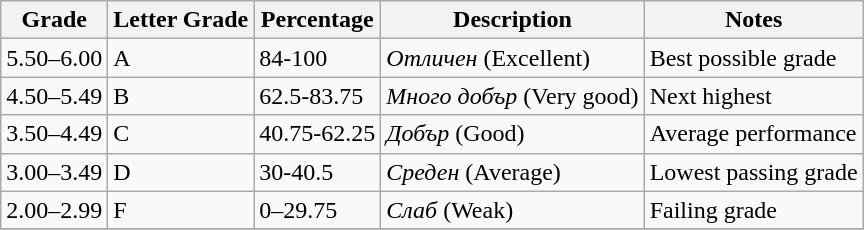<table class="wikitable">
<tr>
<th>Grade</th>
<th>Letter Grade</th>
<th>Percentage</th>
<th>Description</th>
<th>Notes</th>
</tr>
<tr>
<td>5.50–6.00</td>
<td>A</td>
<td>84-100</td>
<td><em>Отличен</em> (Excellent)</td>
<td>Best possible grade</td>
</tr>
<tr>
<td>4.50–5.49</td>
<td>B</td>
<td>62.5-83.75</td>
<td><em>Много добър</em> (Very good)</td>
<td>Next highest</td>
</tr>
<tr>
<td>3.50–4.49</td>
<td>C</td>
<td>40.75-62.25</td>
<td><em>Добър</em> (Good)</td>
<td>Average performance</td>
</tr>
<tr>
<td>3.00–3.49</td>
<td>D</td>
<td>30-40.5</td>
<td><em>Среден</em> (Average)</td>
<td>Lowest passing grade</td>
</tr>
<tr>
<td>2.00–2.99</td>
<td>F</td>
<td>0–29.75</td>
<td><em>Слаб</em> (Weak)</td>
<td>Failing grade</td>
</tr>
<tr>
</tr>
</table>
